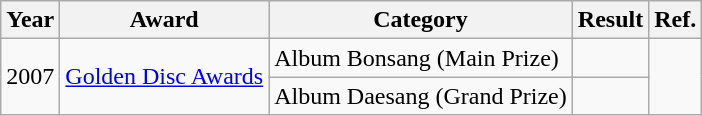<table class="wikitable plainrowheaders">
<tr>
<th>Year</th>
<th>Award</th>
<th>Category</th>
<th>Result</th>
<th>Ref.</th>
</tr>
<tr>
<td rowspan="2">2007</td>
<td rowspan="2"><a href='#'>Golden Disc Awards</a></td>
<td>Album Bonsang (Main Prize)</td>
<td></td>
<td rowspan="2" style="text-align:center;"></td>
</tr>
<tr>
<td>Album Daesang (Grand Prize)</td>
<td></td>
</tr>
</table>
